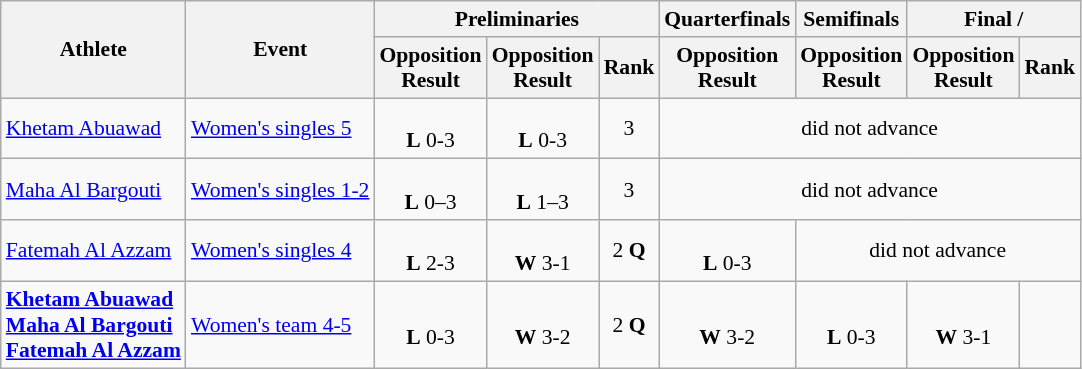<table class=wikitable style="font-size:90%">
<tr>
<th rowspan="2">Athlete</th>
<th rowspan="2">Event</th>
<th colspan="3">Preliminaries</th>
<th>Quarterfinals</th>
<th>Semifinals</th>
<th colspan="2">Final / </th>
</tr>
<tr>
<th>Opposition<br>Result</th>
<th>Opposition<br>Result</th>
<th>Rank</th>
<th>Opposition<br>Result</th>
<th>Opposition<br>Result</th>
<th>Opposition<br>Result</th>
<th>Rank</th>
</tr>
<tr>
<td><a href='#'>Khetam Abuawad</a></td>
<td><a href='#'>Women's singles 5</a></td>
<td align="center"><br><strong>L</strong> 0-3</td>
<td align="center"><br><strong>L</strong> 0-3</td>
<td align="center">3</td>
<td align="center" colspan="4">did not advance</td>
</tr>
<tr>
<td><a href='#'>Maha Al Bargouti</a></td>
<td><a href='#'>Women's singles 1-2</a></td>
<td align="center"><br><strong>L</strong> 0–3</td>
<td align="center"><br><strong>L</strong> 1–3</td>
<td align="center">3</td>
<td align="center" colspan="4">did not advance</td>
</tr>
<tr>
<td><a href='#'>Fatemah Al Azzam</a></td>
<td><a href='#'>Women's singles 4</a></td>
<td align="center"><br><strong>L</strong> 2-3</td>
<td align="center"><br><strong>W</strong> 3-1</td>
<td align="center">2 <strong>Q</strong></td>
<td align="center"><br><strong>L</strong> 0-3</td>
<td align="center" colspan="3">did not advance</td>
</tr>
<tr>
<td><strong><a href='#'>Khetam Abuawad</a></strong><br> <strong><a href='#'>Maha Al Bargouti</a></strong><br> <strong><a href='#'>Fatemah Al Azzam</a></strong></td>
<td><a href='#'>Women's team 4-5</a></td>
<td align="center"><br><strong>L</strong> 0-3</td>
<td align="center"><br><strong>W</strong> 3-2</td>
<td align="center">2 <strong>Q</strong></td>
<td align="center"><br><strong>W</strong> 3-2</td>
<td align="center"><br><strong>L</strong> 0-3</td>
<td align="center"><br><strong>W</strong> 3-1</td>
<td align="center"></td>
</tr>
</table>
